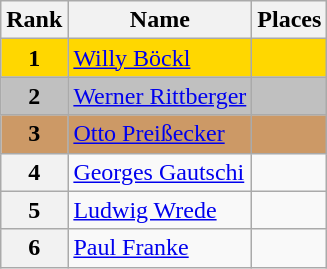<table class="wikitable">
<tr>
<th>Rank</th>
<th>Name</th>
<th>Places</th>
</tr>
<tr bgcolor="gold">
<td align="center"><strong>1</strong></td>
<td> <a href='#'>Willy Böckl</a></td>
<td></td>
</tr>
<tr bgcolor="silver">
<td align="center"><strong>2</strong></td>
<td> <a href='#'>Werner Rittberger</a></td>
<td></td>
</tr>
<tr bgcolor="cc9966">
<td align="center"><strong>3</strong></td>
<td> <a href='#'>Otto Preißecker</a></td>
<td></td>
</tr>
<tr>
<th>4</th>
<td> <a href='#'>Georges Gautschi</a></td>
<td></td>
</tr>
<tr>
<th>5</th>
<td> <a href='#'>Ludwig Wrede</a></td>
<td></td>
</tr>
<tr>
<th>6</th>
<td> <a href='#'>Paul Franke</a></td>
<td></td>
</tr>
</table>
